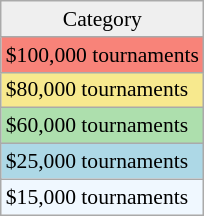<table class=wikitable style=font-size:90%;>
<tr align=center>
<td style="background:#efefef;">Category</td>
</tr>
<tr style="background:#f88379;">
<td>$100,000 tournaments</td>
</tr>
<tr style="background:#f7e98e;">
<td>$80,000 tournaments</td>
</tr>
<tr style="background:#addfad;">
<td>$60,000 tournaments</td>
</tr>
<tr style="background:lightblue;">
<td>$25,000 tournaments</td>
</tr>
<tr style="background:#f0f8ff;">
<td>$15,000 tournaments</td>
</tr>
</table>
